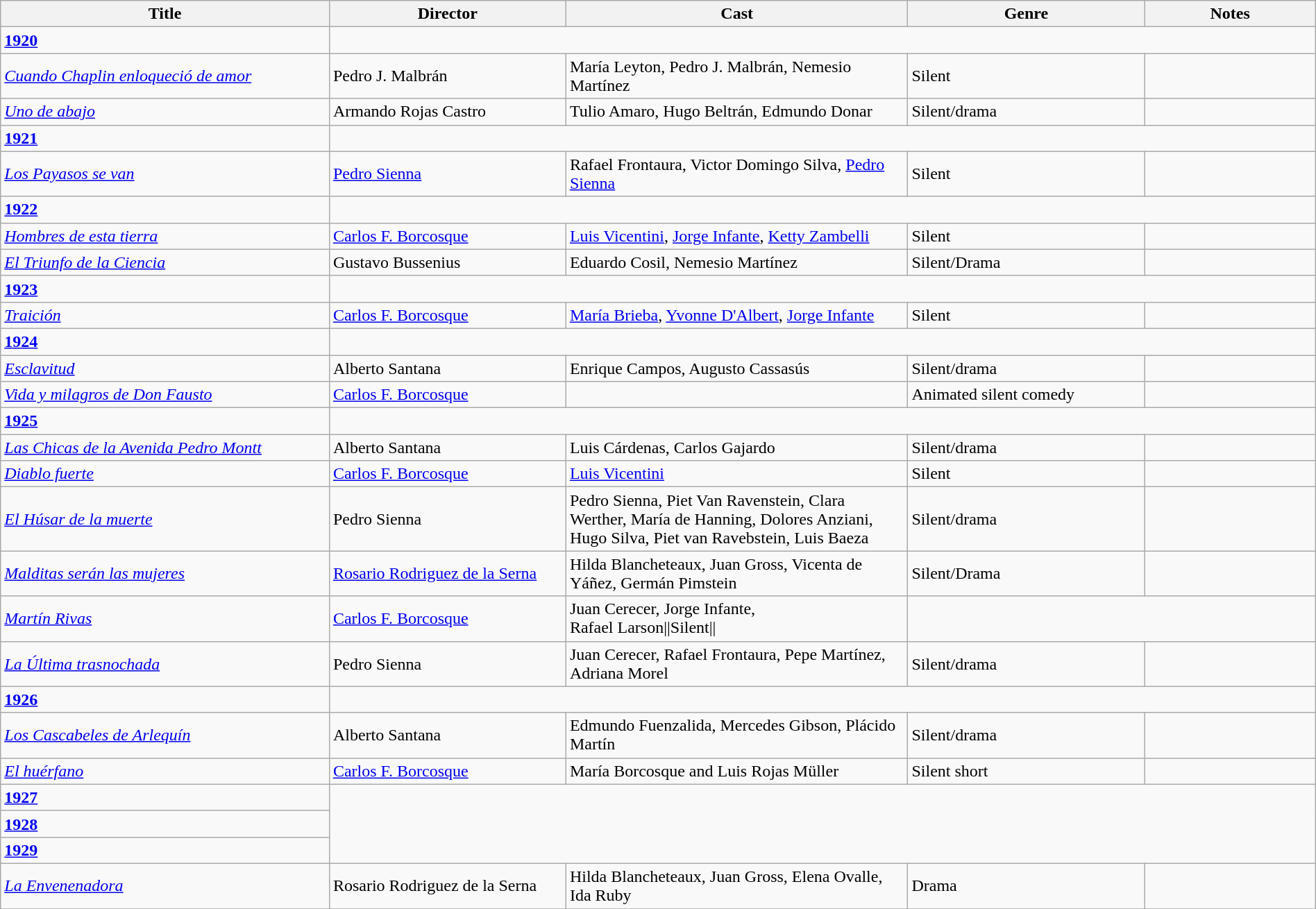<table class="wikitable" width= "100%">
<tr>
<th width=25%>Title</th>
<th width=18%>Director</th>
<th width=26%>Cast</th>
<th width=18%>Genre</th>
<th width=13%>Notes</th>
</tr>
<tr>
<td><strong><a href='#'>1920</a></strong></td>
</tr>
<tr>
<td><em><a href='#'>Cuando Chaplin enloqueció de amor</a></em></td>
<td>Pedro J. Malbrán</td>
<td>María Leyton, Pedro J. Malbrán, Nemesio Martínez</td>
<td>Silent</td>
<td></td>
</tr>
<tr>
<td><em><a href='#'>Uno de abajo</a> </em></td>
<td>Armando Rojas Castro</td>
<td>Tulio Amaro, Hugo Beltrán, Edmundo Donar</td>
<td>Silent/drama</td>
<td></td>
</tr>
<tr>
<td><strong><a href='#'>1921</a></strong></td>
</tr>
<tr>
<td><em><a href='#'>Los Payasos se van</a></em></td>
<td><a href='#'>Pedro Sienna</a></td>
<td>Rafael Frontaura, Victor Domingo Silva, <a href='#'>Pedro Sienna</a></td>
<td>Silent</td>
<td></td>
</tr>
<tr>
<td><strong><a href='#'>1922</a></strong></td>
</tr>
<tr>
<td><em><a href='#'>Hombres de esta tierra</a></em></td>
<td><a href='#'>Carlos F. Borcosque</a></td>
<td><a href='#'>Luis Vicentini</a>, <a href='#'>Jorge Infante</a>, <a href='#'>Ketty Zambelli</a></td>
<td>Silent</td>
<td></td>
</tr>
<tr>
<td><em><a href='#'>El Triunfo de la Ciencia</a> </em></td>
<td>Gustavo Bussenius</td>
<td>Eduardo Cosil, Nemesio Martínez</td>
<td>Silent/Drama</td>
<td></td>
</tr>
<tr>
<td><strong><a href='#'>1923</a></strong></td>
</tr>
<tr>
<td><em><a href='#'>Traición</a></em></td>
<td><a href='#'>Carlos F. Borcosque</a></td>
<td><a href='#'>María Brieba</a>, <a href='#'>Yvonne D'Albert</a>, <a href='#'>Jorge Infante</a></td>
<td>Silent</td>
<td></td>
</tr>
<tr>
<td><strong><a href='#'>1924</a></strong></td>
</tr>
<tr>
<td><em><a href='#'>Esclavitud</a></em></td>
<td>Alberto Santana</td>
<td>Enrique Campos, Augusto Cassasús</td>
<td>Silent/drama</td>
<td></td>
</tr>
<tr>
<td><em><a href='#'>Vida y milagros de Don Fausto</a></em></td>
<td><a href='#'>Carlos F. Borcosque</a></td>
<td></td>
<td>Animated silent comedy</td>
<td></td>
</tr>
<tr>
<td><strong><a href='#'>1925</a></strong></td>
</tr>
<tr>
<td><em><a href='#'>Las Chicas de la Avenida Pedro Montt</a> </em></td>
<td>Alberto Santana</td>
<td>Luis Cárdenas, Carlos Gajardo</td>
<td>Silent/drama</td>
<td></td>
</tr>
<tr>
<td><em><a href='#'>Diablo fuerte</a></em></td>
<td><a href='#'>Carlos F. Borcosque</a></td>
<td><a href='#'>Luis Vicentini</a></td>
<td>Silent</td>
<td></td>
</tr>
<tr>
<td><em><a href='#'>El Húsar de la muerte</a></em></td>
<td>Pedro Sienna</td>
<td>Pedro Sienna, Piet Van Ravenstein, Clara Werther, María de Hanning, Dolores Anziani, Hugo Silva, Piet van Ravebstein, Luis Baeza</td>
<td>Silent/drama</td>
<td></td>
</tr>
<tr>
<td><em><a href='#'>Malditas serán las mujeres</a> </em></td>
<td><a href='#'>Rosario Rodriguez de la Serna</a></td>
<td>Hilda Blancheteaux, Juan Gross, Vicenta de Yáñez, Germán Pimstein</td>
<td>Silent/Drama</td>
<td></td>
</tr>
<tr>
<td><em><a href='#'>Martín Rivas</a></em></td>
<td><a href='#'>Carlos F. Borcosque</a></td>
<td>Juan Cerecer, Jorge Infante,<br>Rafael Larson||Silent||</td>
</tr>
<tr>
<td><em><a href='#'>La Última trasnochada</a></em></td>
<td>Pedro Sienna</td>
<td>Juan Cerecer, Rafael Frontaura, Pepe Martínez, Adriana Morel</td>
<td>Silent/drama</td>
<td></td>
</tr>
<tr>
<td><strong><a href='#'>1926</a></strong></td>
</tr>
<tr>
<td><em><a href='#'>Los Cascabeles de Arlequín</a></em></td>
<td>Alberto Santana</td>
<td>Edmundo Fuenzalida, Mercedes Gibson, Plácido Martín</td>
<td>Silent/drama</td>
<td></td>
</tr>
<tr>
<td><em><a href='#'>El huérfano</a></em></td>
<td><a href='#'>Carlos F. Borcosque</a></td>
<td>María Borcosque and Luis Rojas Müller</td>
<td>Silent short</td>
<td></td>
</tr>
<tr>
<td><strong><a href='#'>1927</a></strong></td>
</tr>
<tr>
<td><strong><a href='#'>1928</a></strong></td>
</tr>
<tr>
<td><strong><a href='#'>1929</a></strong></td>
</tr>
<tr>
<td><em><a href='#'>La Envenenadora</a></em></td>
<td>Rosario Rodriguez de la Serna</td>
<td>Hilda Blancheteaux, Juan Gross, Elena Ovalle, Ida Ruby</td>
<td>Drama</td>
<td></td>
</tr>
<tr>
</tr>
</table>
